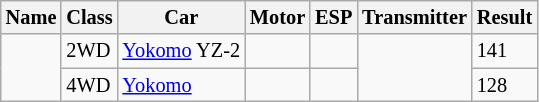<table class="wikitable" style="font-size: 85%;">
<tr>
<th>Name</th>
<th>Class</th>
<th>Car</th>
<th>Motor</th>
<th>ESP</th>
<th>Transmitter</th>
<th>Result</th>
</tr>
<tr>
<td rowspan=2></td>
<td>2WD</td>
<td><a href='#'>Yokomo</a> YZ-2</td>
<td></td>
<td></td>
<td rowspan=2></td>
<td>141</td>
</tr>
<tr>
<td>4WD</td>
<td><a href='#'>Yokomo</a></td>
<td></td>
<td></td>
<td>128</td>
</tr>
</table>
